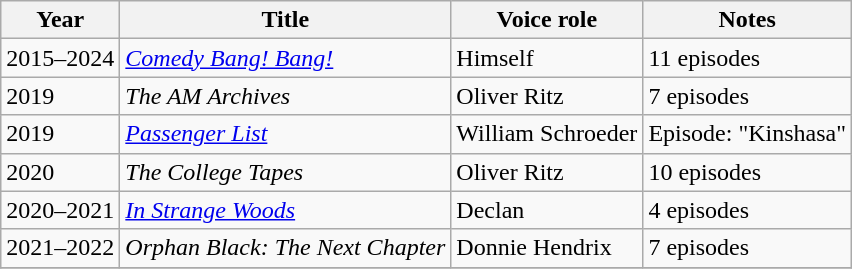<table class="wikitable sortable">
<tr>
<th>Year</th>
<th>Title</th>
<th>Voice role</th>
<th>Notes</th>
</tr>
<tr>
<td>2015–2024</td>
<td><em><a href='#'>Comedy Bang! Bang!</a></em></td>
<td>Himself</td>
<td>11 episodes</td>
</tr>
<tr>
<td>2019</td>
<td><em>The AM Archives</em></td>
<td>Oliver Ritz</td>
<td>7 episodes</td>
</tr>
<tr>
<td>2019</td>
<td><em><a href='#'>Passenger List</a></em></td>
<td>William Schroeder</td>
<td>Episode: "Kinshasa"</td>
</tr>
<tr>
<td>2020</td>
<td><em>The College Tapes</em></td>
<td>Oliver Ritz</td>
<td>10 episodes</td>
</tr>
<tr>
<td>2020–2021</td>
<td><em><a href='#'>In Strange Woods</a></em></td>
<td>Declan</td>
<td>4 episodes</td>
</tr>
<tr>
<td>2021–2022</td>
<td><em>Orphan Black: The Next Chapter</em></td>
<td>Donnie Hendrix</td>
<td>7 episodes</td>
</tr>
<tr>
</tr>
</table>
